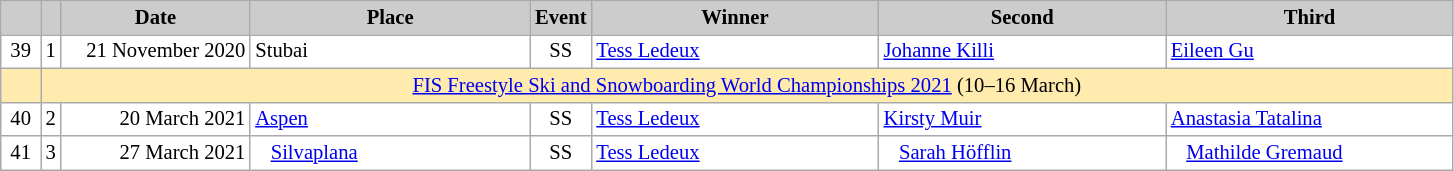<table class="wikitable plainrowheaders" style="background:#fff; font-size:86%; line-height:16px; border:grey solid 1px; border-collapse:collapse;">
<tr>
<th scope="col" style="background:#ccc; width:20px;"></th>
<th scope="col" style="background:#ccc; width=30 px;"></th>
<th scope="col" style="background:#ccc; width:120px;">Date</th>
<th scope="col" style="background:#ccc; width:180px;">Place</th>
<th scope="col" style="background:#ccc; width:15px;">Event</th>
<th scope="col" style="background:#ccc; width:185px;">Winner</th>
<th scope="col" style="background:#ccc; width:185px;">Second</th>
<th scope="col" style="background:#ccc; width:185px;">Third</th>
</tr>
<tr>
<td align="center">39</td>
<td align="center">1</td>
<td align="right">21 November 2020</td>
<td> Stubai</td>
<td align="center">SS</td>
<td> <a href='#'>Tess Ledeux</a></td>
<td> <a href='#'>Johanne Killi</a></td>
<td> <a href='#'>Eileen Gu</a></td>
</tr>
<tr style="background:#FFEBAD">
<td></td>
<td align="center" colspan="7"><a href='#'>FIS Freestyle Ski and Snowboarding World Championships 2021</a>  (10–16 March)</td>
</tr>
<tr>
<td align="center">40</td>
<td align="center">2</td>
<td align="right">20 March 2021</td>
<td> <a href='#'>Aspen</a></td>
<td align="center">SS</td>
<td> <a href='#'>Tess Ledeux</a></td>
<td> <a href='#'>Kirsty Muir</a></td>
<td> <a href='#'>Anastasia Tatalina</a></td>
</tr>
<tr>
<td align="center">41</td>
<td align="center">3</td>
<td align="right">27 March 2021</td>
<td>   <a href='#'>Silvaplana</a></td>
<td align="center">SS</td>
<td> <a href='#'>Tess Ledeux</a></td>
<td>   <a href='#'>Sarah Höfflin</a></td>
<td>   <a href='#'>Mathilde Gremaud</a></td>
</tr>
</table>
